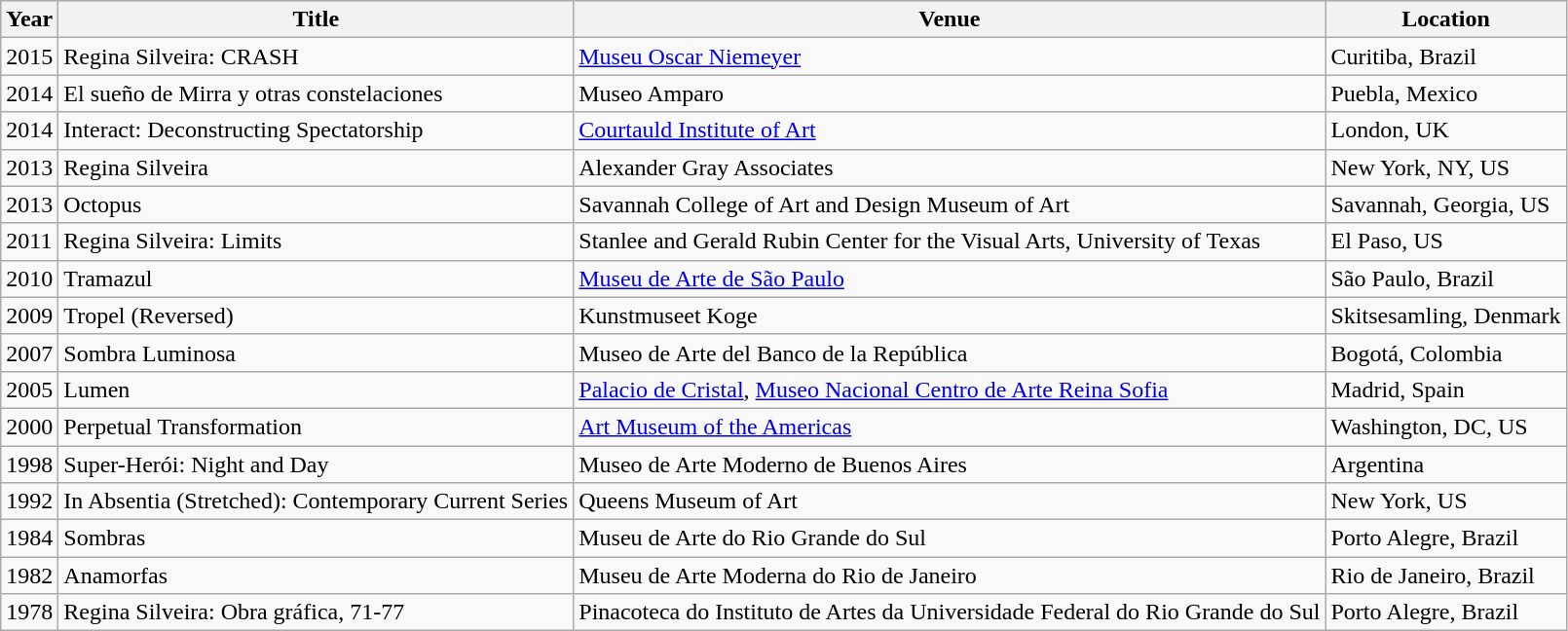<table class="wikitable sortable">
<tr>
<th scope="col">Year</th>
<th scope="col">Title</th>
<th scope="col">Venue</th>
<th scope="col">Location</th>
</tr>
<tr>
<td>2015</td>
<td>Regina Silveira: CRASH</td>
<td><a href='#'>Museu Oscar Niemeyer</a></td>
<td>Curitiba, Brazil</td>
</tr>
<tr>
<td>2014</td>
<td>El sueño de Mirra y otras constelaciones</td>
<td>Museo Amparo</td>
<td>Puebla, Mexico</td>
</tr>
<tr>
<td>2014</td>
<td>Interact: Deconstructing Spectatorship</td>
<td><a href='#'>Courtauld Institute of Art</a></td>
<td>London, UK</td>
</tr>
<tr>
<td>2013</td>
<td>Regina Silveira</td>
<td>Alexander Gray Associates</td>
<td>New York, NY, US</td>
</tr>
<tr>
<td>2013</td>
<td>Octopus</td>
<td>Savannah College of Art and Design Museum of Art</td>
<td>Savannah, Georgia, US</td>
</tr>
<tr>
<td>2011</td>
<td>Regina Silveira: Limits</td>
<td>Stanlee and Gerald Rubin Center for the Visual Arts, University of Texas</td>
<td>El Paso, US</td>
</tr>
<tr>
<td>2010</td>
<td>Tramazul</td>
<td><a href='#'>Museu de Arte de São Paulo</a></td>
<td>São Paulo, Brazil</td>
</tr>
<tr>
<td>2009</td>
<td>Tropel (Reversed)</td>
<td>Kunstmuseet Koge</td>
<td>Skitsesamling, Denmark</td>
</tr>
<tr>
<td>2007</td>
<td>Sombra Luminosa</td>
<td>Museo de Arte del Banco de la República</td>
<td>Bogotá, Colombia</td>
</tr>
<tr>
<td>2005</td>
<td>Lumen</td>
<td><a href='#'>Palacio de Cristal</a>, <a href='#'>Museo Nacional Centro de Arte Reina Sofia</a></td>
<td>Madrid, Spain</td>
</tr>
<tr>
<td>2000</td>
<td>Perpetual Transformation</td>
<td><a href='#'>Art Museum of the Americas</a></td>
<td>Washington, DC, US</td>
</tr>
<tr>
<td>1998</td>
<td>Super-Herói: Night and Day</td>
<td>Museo de Arte Moderno de Buenos Aires</td>
<td>Argentina</td>
</tr>
<tr>
<td>1992</td>
<td>In Absentia (Stretched): Contemporary Current Series</td>
<td>Queens Museum of Art</td>
<td>New York, US</td>
</tr>
<tr>
<td>1984</td>
<td>Sombras</td>
<td>Museu de Arte do Rio Grande do Sul</td>
<td>Porto Alegre, Brazil</td>
</tr>
<tr>
<td>1982</td>
<td>Anamorfas</td>
<td>Museu de Arte Moderna do Rio de Janeiro</td>
<td>Rio de Janeiro, Brazil</td>
</tr>
<tr>
<td>1978</td>
<td>Regina Silveira: Obra gráfica, 71-77</td>
<td>Pinacoteca do Instituto de Artes da Universidade Federal do Rio Grande do Sul</td>
<td>Porto Alegre, Brazil</td>
</tr>
</table>
